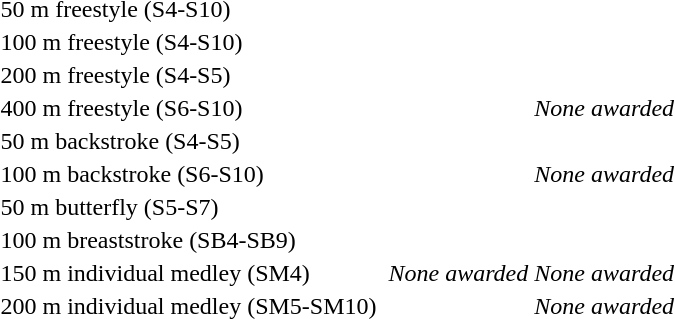<table>
<tr>
<td>50 m freestyle (S4-S10)</td>
<td></td>
<td></td>
<td></td>
</tr>
<tr>
<td>100 m freestyle (S4-S10)</td>
<td></td>
<td></td>
<td></td>
</tr>
<tr>
<td>200 m freestyle (S4-S5)</td>
<td></td>
<td></td>
<td></td>
</tr>
<tr>
<td>400 m freestyle (S6-S10)</td>
<td></td>
<td></td>
<td><em>None awarded</em></td>
</tr>
<tr>
<td>50 m backstroke (S4-S5)</td>
<td></td>
<td></td>
<td></td>
</tr>
<tr>
<td>100 m backstroke (S6-S10)</td>
<td></td>
<td></td>
<td><em>None awarded</em></td>
</tr>
<tr>
<td>50 m butterfly (S5-S7)</td>
<td></td>
<td></td>
<td></td>
</tr>
<tr>
<td>100 m breaststroke (SB4-SB9)</td>
<td></td>
<td></td>
<td></td>
</tr>
<tr>
<td>150 m individual medley (SM4)</td>
<td></td>
<td><em>None awarded</em></td>
<td><em>None awarded</em></td>
</tr>
<tr>
<td>200 m individual medley (SM5-SM10)</td>
<td></td>
<td></td>
<td><em>None awarded</em></td>
</tr>
</table>
